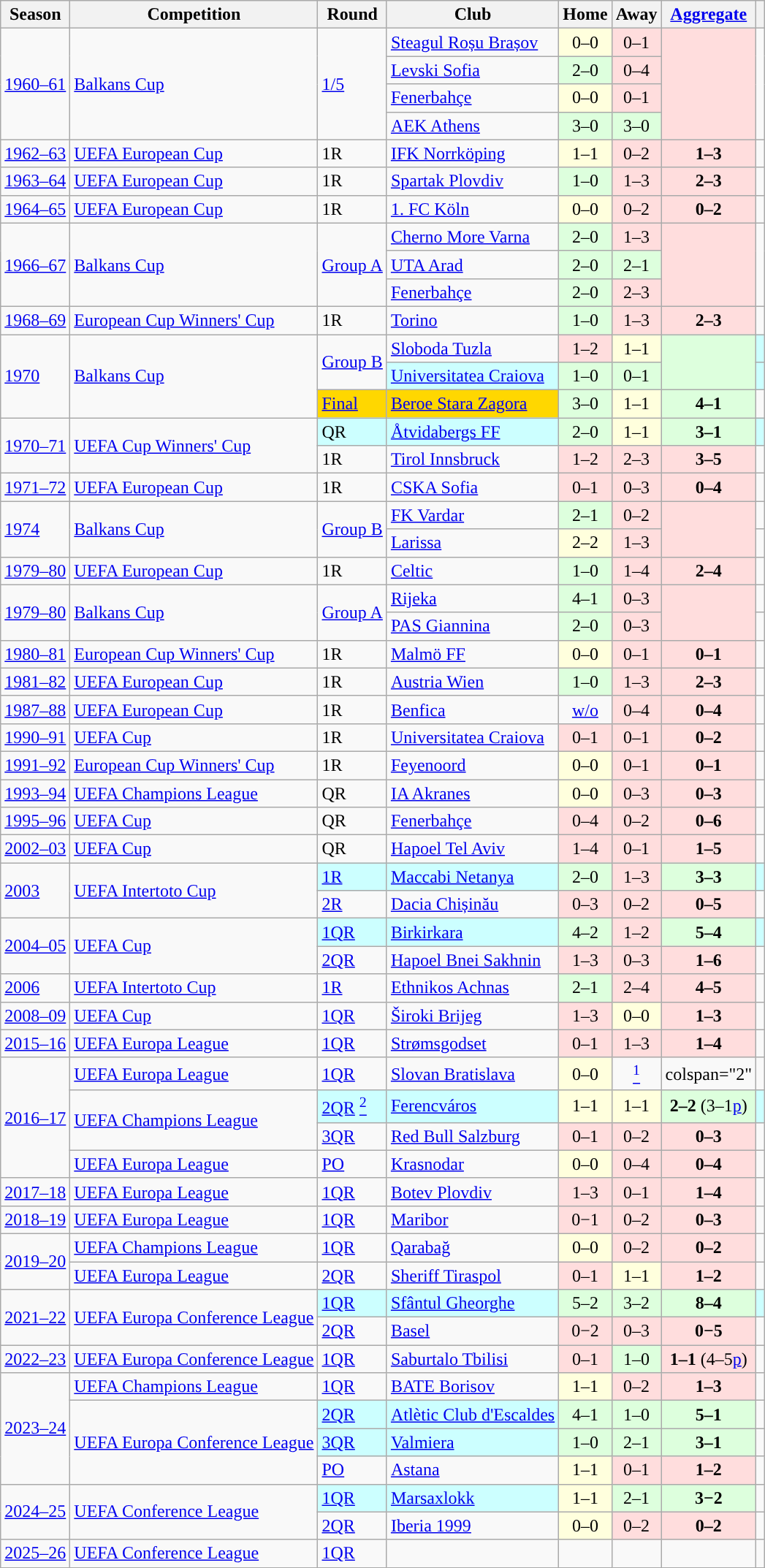<table class="wikitable" mw-collapsible mw-collapsed">
<tr>
<th>Season</th>
<th>Competition</th>
<th>Round</th>
<th>Club</th>
<th>Home</th>
<th>Away</th>
<th><a href='#'>Aggregate</a></th>
<th></th>
</tr>
<tr>
<td rowspan="4"><a href='#'>1960–61</a></td>
<td rowspan="4"><a href='#'>Balkans Cup</a></td>
<td rowspan="4"><a href='#'>1/5</a></td>
<td> <a href='#'>Steagul Roșu Brașov</a></td>
<td style="text-align:center; background:#ffd;">0–0</td>
<td style="text-align:center; background:#fdd;">0–1</td>
<td rowspan=4 style="text-align:center; background:#fdd;"></td>
<td rowspan=4 style="text-align:center;"></td>
</tr>
<tr>
<td> <a href='#'>Levski Sofia</a></td>
<td style="text-align:center; background:#dfd;">2–0</td>
<td style="text-align:center; background:#fdd;">0–4</td>
</tr>
<tr>
<td> <a href='#'>Fenerbahçe</a></td>
<td style="text-align:center; background:#ffd;">0–0</td>
<td style="text-align:center; background:#fdd;">0–1</td>
</tr>
<tr>
<td> <a href='#'>AEK Athens</a></td>
<td style="text-align:center; background:#dfd;">3–0</td>
<td style="text-align:center; background:#dfd;">3–0</td>
</tr>
<tr>
<td><a href='#'>1962–63</a></td>
<td><a href='#'>UEFA European Cup</a></td>
<td>1R</td>
<td> <a href='#'>IFK Norrköping</a></td>
<td style="text-align:center; background:#ffd;">1–1</td>
<td style="text-align:center; background:#fdd;">0–2</td>
<td style="text-align:center; background:#fdd;"><strong>1–3</strong></td>
<td></td>
</tr>
<tr>
<td><a href='#'>1963–64</a></td>
<td><a href='#'>UEFA European Cup</a></td>
<td>1R</td>
<td> <a href='#'>Spartak Plovdiv</a></td>
<td style="text-align:center; background:#dfd;">1–0</td>
<td style="text-align:center; background:#fdd;">1–3</td>
<td style="text-align:center; background:#fdd;"><strong>2–3</strong></td>
<td></td>
</tr>
<tr>
<td><a href='#'>1964–65</a></td>
<td><a href='#'>UEFA European Cup</a></td>
<td>1R</td>
<td> <a href='#'>1. FC Köln</a></td>
<td style="text-align:center; background:#ffd;">0–0</td>
<td style="text-align:center; background:#fdd;">0–2</td>
<td style="text-align:center; background:#fdd;"><strong>0–2</strong></td>
<td></td>
</tr>
<tr>
<td rowspan="3"><a href='#'>1966–67</a></td>
<td rowspan="3"><a href='#'>Balkans Cup</a></td>
<td rowspan="3"><a href='#'>Group A</a></td>
<td> <a href='#'>Cherno More Varna</a></td>
<td style="text-align:center; background:#dfd;">2–0</td>
<td style="text-align:center; background:#fdd;">1–3</td>
<td rowspan=3 style="text-align:center; background:#fdd;"></td>
<td rowspan=3 style="text-align:center;"></td>
</tr>
<tr>
<td> <a href='#'>UTA Arad</a></td>
<td style="text-align:center; background:#dfd;">2–0</td>
<td style="text-align:center; background:#dfd;">2–1</td>
</tr>
<tr>
<td> <a href='#'>Fenerbahçe</a></td>
<td style="text-align:center; background:#dfd;">2–0</td>
<td style="text-align:center; background:#fdd;">2–3</td>
</tr>
<tr>
<td><a href='#'>1968–69</a></td>
<td><a href='#'>European Cup Winners' Cup</a></td>
<td>1R</td>
<td> <a href='#'>Torino</a></td>
<td style="text-align:center; background:#dfd;">1–0</td>
<td style="text-align:center; background:#fdd;">1–3</td>
<td style="text-align:center; background:#fdd;"><strong>2–3</strong></td>
<td></td>
</tr>
<tr>
<td rowspan="3"><a href='#'>1970</a></td>
<td rowspan="3"><a href='#'>Balkans Cup</a></td>
<td rowspan="2"><a href='#'>Group B</a></td>
<td> <a href='#'>Sloboda Tuzla</a></td>
<td style="text-align:center; background:#fdd;">1–2</td>
<td style="text-align:center; background:#ffd;">1–1</td>
<td rowspan=2 style="text-align:center; background:#dfd;"></td>
<td style="background:#cff;" align="center;"></td>
</tr>
<tr>
<td style="background:#cff;"> <a href='#'>Universitatea Craiova</a></td>
<td style="text-align:center; background:#dfd;">1–0</td>
<td style="text-align:center; background:#dfd;">0–1</td>
<td style="background:#cff;" align="center;"></td>
</tr>
<tr>
<td rowspan="1" style="background:gold;"><a href='#'>Final</a></td>
<td rowspan="1" style="background:gold;"> <a href='#'>Beroe Stara Zagora</a></td>
<td style="text-align:center; background:#dfd;">3–0</td>
<td style="text-align:center; background:#ffd;">1–1</td>
<td style="text-align:center; background:#dfd;"><strong>4–1</strong></td>
<td style="text-align:center;"></td>
</tr>
<tr>
<td rowspan="2"><a href='#'>1970–71</a></td>
<td rowspan="2"><a href='#'>UEFA Cup Winners' Cup</a></td>
<td style="background-color:#CFF">QR</td>
<td style="background-color:#CFF"> <a href='#'>Åtvidabergs FF</a></td>
<td style="text-align:center; background:#dfd;">2–0</td>
<td style="text-align:center; background:#ffd;">1–1</td>
<td style="text-align:center; background:#dfd;"><strong>3–1</strong></td>
<td style="background-color:#CFF"></td>
</tr>
<tr>
<td>1R</td>
<td> <a href='#'>Tirol Innsbruck</a></td>
<td style="text-align:center; background:#fdd;">1–2</td>
<td style="text-align:center; background:#fdd;">2–3</td>
<td style="text-align:center; background:#fdd;"><strong>3–5</strong></td>
<td></td>
</tr>
<tr>
<td><a href='#'>1971–72</a></td>
<td><a href='#'>UEFA European Cup</a></td>
<td>1R</td>
<td> <a href='#'>CSKA Sofia</a></td>
<td style="text-align:center; background:#fdd;">0–1</td>
<td style="text-align:center; background:#fdd;">0–3</td>
<td style="text-align:center; background:#fdd;"><strong>0–4</strong></td>
<td></td>
</tr>
<tr>
<td rowspan="2"><a href='#'>1974</a></td>
<td rowspan="2"><a href='#'>Balkans Cup</a></td>
<td rowspan="2"><a href='#'>Group B</a></td>
<td> <a href='#'>FK Vardar</a></td>
<td style="text-align:center; background:#dfd;">2–1</td>
<td style="text-align:center; background:#fdd;">0–2</td>
<td rowspan=2 style="text-align:center; background:#fdd;"></td>
<td style="text-align:center;"></td>
</tr>
<tr>
<td> <a href='#'>Larissa</a></td>
<td style="text-align:center; background:#ffd;">2–2</td>
<td style="text-align:center; background:#fdd;">1–3</td>
<td></td>
</tr>
<tr>
<td><a href='#'>1979–80</a></td>
<td><a href='#'>UEFA European Cup</a></td>
<td>1R</td>
<td> <a href='#'>Celtic</a></td>
<td style="text-align:center; background:#dfd;">1–0</td>
<td style="text-align:center; background:#fdd;">1–4</td>
<td style="text-align:center; background:#fdd;"><strong>2–4</strong></td>
<td></td>
</tr>
<tr>
<td rowspan="2"><a href='#'>1979–80</a></td>
<td rowspan="2"><a href='#'>Balkans Cup</a></td>
<td rowspan="2"><a href='#'>Group A</a></td>
<td> <a href='#'>Rijeka</a></td>
<td style="text-align:center; background:#dfd;">4–1</td>
<td style="text-align:center; background:#fdd;">0–3</td>
<td rowspan=2 style="text-align:center; background:#fdd;"></td>
<td style="text-align:center;"></td>
</tr>
<tr>
<td> <a href='#'>PAS Giannina</a></td>
<td style="text-align:center; background:#dfd;">2–0</td>
<td style="text-align:center; background:#fdd;">0–3</td>
<td></td>
</tr>
<tr>
<td><a href='#'>1980–81</a></td>
<td><a href='#'>European Cup Winners' Cup</a></td>
<td>1R</td>
<td> <a href='#'>Malmö FF</a></td>
<td style="text-align:center; background:#ffd;">0–0</td>
<td style="text-align:center; background:#fdd;">0–1</td>
<td style="text-align:center; background:#fdd;"><strong>0–1</strong></td>
<td></td>
</tr>
<tr>
<td><a href='#'>1981–82</a></td>
<td><a href='#'>UEFA European Cup</a></td>
<td>1R</td>
<td> <a href='#'>Austria Wien</a></td>
<td style="text-align:center; background:#dfd;">1–0</td>
<td style="text-align:center; background:#fdd;">1–3</td>
<td style="text-align:center; background:#fdd;"><strong>2–3</strong></td>
<td></td>
</tr>
<tr>
<td><a href='#'>1987–88</a></td>
<td><a href='#'>UEFA European Cup</a></td>
<td>1R</td>
<td> <a href='#'>Benfica</a></td>
<td style="text-align:center;"><a href='#'>w/o</a></td>
<td style="text-align:center; background:#fdd;">0–4</td>
<td style="text-align:center; background:#fdd;"><strong>0–4</strong></td>
<td></td>
</tr>
<tr>
<td><a href='#'>1990–91</a></td>
<td><a href='#'>UEFA Cup</a></td>
<td>1R</td>
<td> <a href='#'>Universitatea Craiova</a></td>
<td style="text-align:center; background:#fdd;">0–1</td>
<td style="text-align:center; background:#fdd;">0–1</td>
<td style="text-align:center; background:#fdd;"><strong>0–2</strong></td>
<td></td>
</tr>
<tr>
<td><a href='#'>1991–92</a></td>
<td><a href='#'>European Cup Winners' Cup</a></td>
<td>1R</td>
<td> <a href='#'>Feyenoord</a></td>
<td style="text-align:center; background:#ffd;">0–0</td>
<td style="text-align:center; background:#fdd;">0–1</td>
<td style="text-align:center; background:#fdd;"><strong>0–1</strong></td>
<td></td>
</tr>
<tr>
<td><a href='#'>1993–94</a></td>
<td><a href='#'>UEFA Champions League</a></td>
<td>QR</td>
<td> <a href='#'>IA Akranes</a></td>
<td style="text-align:center; background:#ffd;">0–0</td>
<td style="text-align:center; background:#fdd;">0–3</td>
<td style="text-align:center; background:#fdd;"><strong>0–3</strong></td>
<td></td>
</tr>
<tr>
<td><a href='#'>1995–96</a></td>
<td><a href='#'>UEFA Cup</a></td>
<td>QR</td>
<td> <a href='#'>Fenerbahçe</a></td>
<td style="text-align:center; background:#fdd;">0–4</td>
<td style="text-align:center; background:#fdd;">0–2</td>
<td style="text-align:center; background:#fdd;"><strong>0–6</strong></td>
<td></td>
</tr>
<tr>
<td><a href='#'>2002–03</a></td>
<td><a href='#'>UEFA Cup</a></td>
<td>QR</td>
<td> <a href='#'>Hapoel Tel Aviv</a></td>
<td style="text-align:center; background:#fdd;">1–4</td>
<td style="text-align:center; background:#fdd;">0–1</td>
<td style="text-align:center; background:#fdd;"><strong>1–5</strong></td>
<td></td>
</tr>
<tr>
<td rowspan="2"><a href='#'>2003</a></td>
<td rowspan="2"><a href='#'>UEFA Intertoto Cup</a></td>
<td style="background-color:#CFF"><a href='#'>1R</a></td>
<td style="background-color:#CFF"> <a href='#'>Maccabi Netanya</a></td>
<td style="text-align:center; background:#dfd;">2–0</td>
<td style="text-align:center; background:#fdd;">1–3</td>
<td style="text-align:center; background:#dfd;"><strong>3–3</strong></td>
<td style="background-color:#CFF"></td>
</tr>
<tr>
<td><a href='#'>2R</a></td>
<td> <a href='#'>Dacia Chișinău</a></td>
<td style="text-align:center; background:#fdd;">0–3</td>
<td style="text-align:center; background:#fdd;">0–2</td>
<td style="text-align:center; background:#fdd;"><strong>0–5</strong></td>
<td></td>
</tr>
<tr>
<td rowspan="2"><a href='#'>2004–05</a></td>
<td rowspan="2"><a href='#'>UEFA Cup</a></td>
<td style="background-color:#CFF"><a href='#'>1QR</a></td>
<td style="background-color:#CFF"> <a href='#'>Birkirkara</a></td>
<td style="text-align:center; background:#dfd;">4–2</td>
<td style="text-align:center; background:#fdd;">1–2</td>
<td style="text-align:center; background:#dfd;"><strong>5–4</strong></td>
<td style="background-color:#CFF"></td>
</tr>
<tr>
<td><a href='#'>2QR</a></td>
<td> <a href='#'>Hapoel Bnei Sakhnin</a></td>
<td style="text-align:center; background:#fdd;">1–3</td>
<td style="text-align:center; background:#fdd;">0–3</td>
<td style="text-align:center; background:#fdd;"><strong>1–6</strong></td>
<td></td>
</tr>
<tr>
<td><a href='#'>2006</a></td>
<td><a href='#'>UEFA Intertoto Cup</a></td>
<td><a href='#'>1R</a></td>
<td> <a href='#'>Ethnikos Achnas</a></td>
<td style="text-align:center; background:#dfd;">2–1</td>
<td style="text-align:center; background:#fdd;">2–4</td>
<td style="text-align:center; background:#fdd;"><strong>4–5</strong></td>
<td></td>
</tr>
<tr>
<td><a href='#'>2008–09</a></td>
<td><a href='#'>UEFA Cup</a></td>
<td><a href='#'>1QR</a></td>
<td> <a href='#'>Široki Brijeg</a></td>
<td style="text-align:center; background:#fdd;">1–3</td>
<td style="text-align:center; background:#ffd;">0–0</td>
<td style="text-align:center; background:#fdd;"><strong>1–3</strong></td>
<td></td>
</tr>
<tr>
<td><a href='#'>2015–16</a></td>
<td><a href='#'>UEFA Europa League</a></td>
<td><a href='#'>1QR</a></td>
<td> <a href='#'>Strømsgodset</a></td>
<td style="text-align:center; background:#fdd;">0–1</td>
<td style="text-align:center; background:#fdd;">1–3</td>
<td style="text-align:center; background:#fdd;"><strong>1–4</strong></td>
<td></td>
</tr>
<tr>
<td rowspan="4"><a href='#'>2016–17</a></td>
<td><a href='#'>UEFA Europa League</a></td>
<td><a href='#'>1QR</a></td>
<td> <a href='#'>Slovan Bratislava</a></td>
<td style="text-align:center; background:#ffd;">0–0</td>
<td style="text-align:center;"><a href='#'><sup>1</sup></a></td>
<td>colspan="2" </td>
</tr>
<tr>
<td rowspan="2"><a href='#'>UEFA Champions League</a></td>
<td style="background-color:#CFF"><a href='#'>2QR</a> <a href='#'><sup>2</sup></a></td>
<td style="background-color:#CFF"> <a href='#'>Ferencváros</a></td>
<td style="text-align:center; background:#ffd;">1–1</td>
<td style="text-align:center; background:#ffd;">1–1</td>
<td style="text-align:center; background:#dfd;"><strong>2–2</strong> (3–1<a href='#'>p</a>)</td>
<td style="background-color:#CFF"></td>
</tr>
<tr>
<td><a href='#'>3QR</a></td>
<td> <a href='#'>Red Bull Salzburg</a></td>
<td style="text-align:center; background:#fdd;">0–1</td>
<td style="text-align:center; background:#fdd;">0–2</td>
<td style="text-align:center; background:#fdd;"><strong>0–3</strong></td>
<td></td>
</tr>
<tr>
<td><a href='#'>UEFA Europa League</a></td>
<td><a href='#'>PO</a></td>
<td> <a href='#'>Krasnodar</a></td>
<td style="text-align:center; background:#ffd;">0–0</td>
<td style="text-align:center; background:#fdd;">0–4</td>
<td style="text-align:center; background:#fdd;"><strong>0–4</strong></td>
<td></td>
</tr>
<tr>
<td><a href='#'>2017–18</a></td>
<td><a href='#'>UEFA Europa League</a></td>
<td><a href='#'>1QR</a></td>
<td> <a href='#'>Botev Plovdiv</a></td>
<td style="text-align:center; background:#fdd;">1–3</td>
<td style="text-align:center; background:#fdd;">0–1</td>
<td style="text-align:center; background:#fdd;"><strong>1–4</strong></td>
<td></td>
</tr>
<tr>
<td><a href='#'>2018–19</a></td>
<td><a href='#'>UEFA Europa League</a></td>
<td><a href='#'>1QR</a></td>
<td> <a href='#'>Maribor</a></td>
<td style="text-align:center; background:#fdd;">0−1</td>
<td style="text-align:center; background:#fdd;">0–2</td>
<td style="text-align:center; background:#fdd;"><strong>0–3</strong></td>
<td></td>
</tr>
<tr>
<td rowspan="2"><a href='#'>2019–20</a></td>
<td><a href='#'>UEFA Champions League</a></td>
<td><a href='#'>1QR</a></td>
<td> <a href='#'>Qarabağ</a></td>
<td style="text-align:center; background:#ffd;">0–0</td>
<td style="text-align:center; background:#fdd;">0–2</td>
<td style="text-align:center; background:#fdd;"><strong>0–2</strong></td>
<td></td>
</tr>
<tr>
<td><a href='#'>UEFA Europa League</a></td>
<td><a href='#'>2QR</a></td>
<td> <a href='#'>Sheriff Tiraspol</a></td>
<td style="text-align:center; background:#fdd;">0–1</td>
<td style="text-align:center; background:#ffd;">1–1</td>
<td style="text-align:center; background:#fdd;"><strong>1–2</strong></td>
<td></td>
</tr>
<tr>
<td rowspan="2"><a href='#'>2021–22</a></td>
<td rowspan="2"><a href='#'>UEFA Europa Conference League</a></td>
<td style="background-color:#CFF"><a href='#'>1QR</a></td>
<td style="background-color:#CFF"> <a href='#'>Sfântul Gheorghe</a></td>
<td style="text-align:center; background:#dfd;">5–2</td>
<td style="text-align:center; background:#dfd;">3–2</td>
<td style="text-align:center; background:#dfd;"><strong>8–4</strong></td>
<td style="background-color:#CFF"></td>
</tr>
<tr>
<td><a href='#'>2QR</a></td>
<td> <a href='#'>Basel</a></td>
<td style="text-align:center; background:#fdd;">0−2</td>
<td style="text-align:center; background:#fdd;">0–3</td>
<td style="text-align:center; background:#fdd;"><strong>0−5</strong></td>
<td></td>
</tr>
<tr>
<td rowspan="1"><a href='#'>2022–23</a></td>
<td rowspan="1"><a href='#'>UEFA Europa Conference League</a></td>
<td><a href='#'>1QR</a></td>
<td> <a href='#'>Saburtalo Tbilisi</a></td>
<td style="text-align:center; background:#fdd;">0–1</td>
<td style="text-align:center; background:#dfd;">1–0</td>
<td style="text-align:center; background:#fdd;"><strong>1–1</strong> (4–5<a href='#'>p</a>)</td>
<td></td>
</tr>
<tr>
<td rowspan="4"><a href='#'>2023–24</a></td>
<td><a href='#'>UEFA Champions League</a></td>
<td><a href='#'>1QR</a></td>
<td> <a href='#'>BATE Borisov</a></td>
<td style="text-align:center; background:#ffd;">1–1</td>
<td style="text-align:center; background:#fdd;">0–2</td>
<td style="text-align:center; background:#fdd;"><strong>1–3</strong></td>
<td></td>
</tr>
<tr>
<td rowspan="3"><a href='#'>UEFA Europa Conference League</a></td>
<td style="background-color:#CFF"><a href='#'>2QR</a></td>
<td style="background-color:#CFF"> <a href='#'>Atlètic Club d'Escaldes</a></td>
<td style="text-align:center; background:#dfd;">4–1</td>
<td style="text-align:center; background:#dfd;">1–0</td>
<td style="text-align:center; background:#dfd;"><strong>5–1</strong></td>
<td></td>
</tr>
<tr>
<td style="background-color:#CFF"><a href='#'>3QR</a></td>
<td style="background-color:#CFF"> <a href='#'>Valmiera</a></td>
<td style="text-align:center; background:#dfd;">1–0</td>
<td style="text-align:center; background:#dfd;">2–1</td>
<td style="text-align:center; background:#dfd;"><strong>3–1</strong></td>
<td></td>
</tr>
<tr>
<td><a href='#'>PO</a></td>
<td> <a href='#'>Astana</a></td>
<td style="text-align:center; background:#ffd;">1–1</td>
<td style="text-align:center; background:#fdd;">0–1</td>
<td style="text-align:center; background:#fdd;"><strong>1–2</strong></td>
<td></td>
</tr>
<tr>
<td rowspan="2"><a href='#'>2024–25</a></td>
<td rowspan="2"><a href='#'>UEFA Conference League</a></td>
<td style="background-color:#CFF"><a href='#'>1QR</a></td>
<td style="background-color:#CFF"> <a href='#'>Marsaxlokk</a></td>
<td style="text-align:center; background:#ffd;">1–1</td>
<td style="text-align:center; background:#dfd;">2–1</td>
<td style="text-align:center; background:#dfd;"><strong>3−2</strong></td>
<td></td>
</tr>
<tr>
<td><a href='#'>2QR</a></td>
<td> <a href='#'>Iberia 1999</a></td>
<td style="text-align:center; background:#ffd;">0–0</td>
<td style="text-align:center; background:#fdd;">0–2</td>
<td style="text-align:center; background:#fdd;"><strong>0–2</strong></td>
<td></td>
</tr>
<tr>
<td><a href='#'>2025–26</a></td>
<td><a href='#'>UEFA Conference League</a></td>
<td><a href='#'>1QR</a></td>
<td></td>
<td style="text-align:center;"></td>
<td style="text-align:center;"></td>
<td style="text-align:center;"></td>
<td></td>
</tr>
</table>
